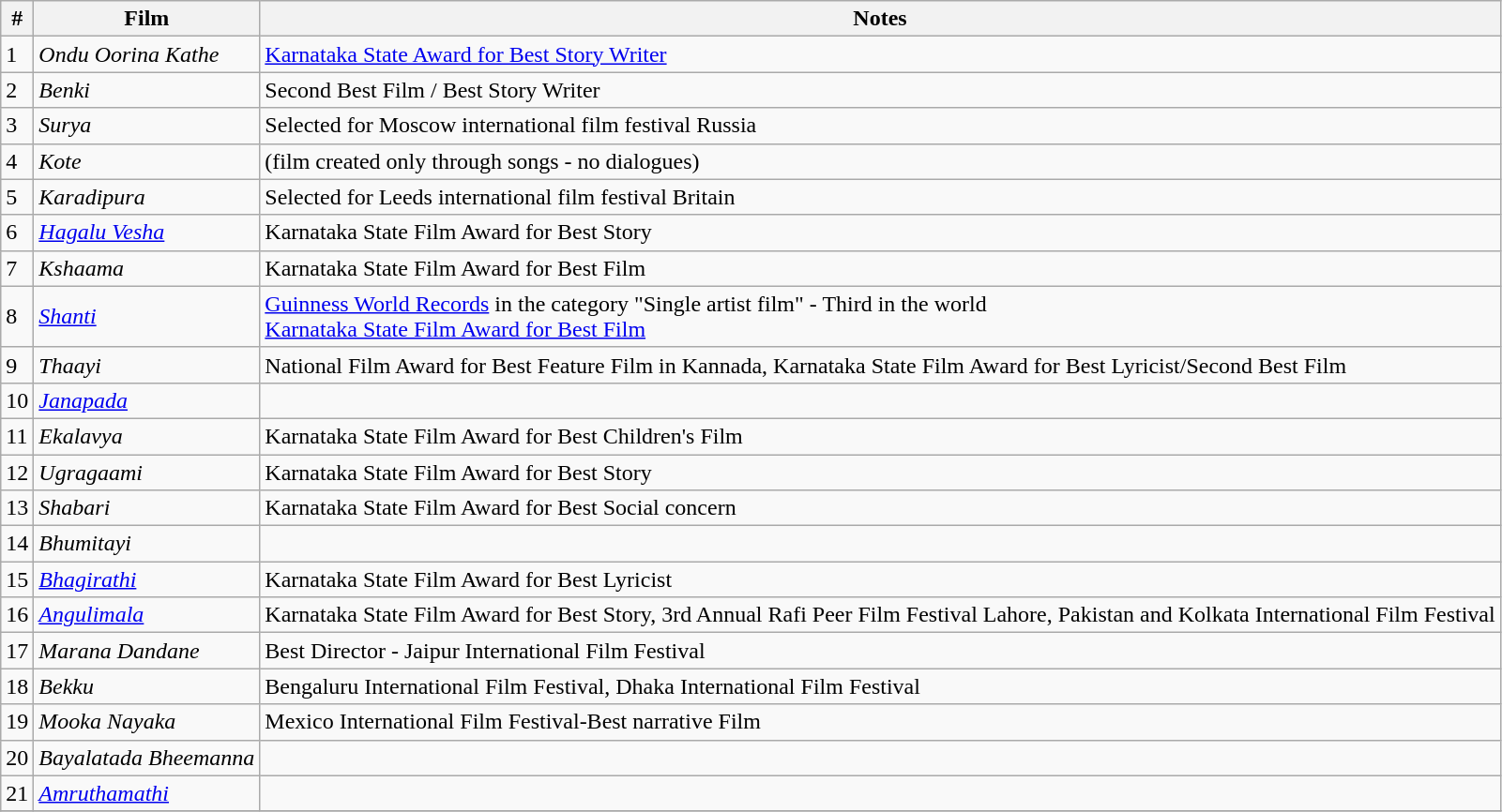<table class="wikitable sortable">
<tr>
<th>#</th>
<th>Film</th>
<th>Notes</th>
</tr>
<tr>
<td>1</td>
<td><em>Ondu Oorina Kathe</em></td>
<td><a href='#'>Karnataka State Award for Best Story Writer</a></td>
</tr>
<tr>
<td>2</td>
<td><em>Benki</em></td>
<td Karnataka State Film Awards>Second Best Film / Best Story Writer</td>
</tr>
<tr>
<td>3</td>
<td><em>Surya</em></td>
<td>Selected for Moscow international film festival Russia</td>
</tr>
<tr>
<td>4</td>
<td><em>Kote</em></td>
<td>(film created only through songs - no dialogues)</td>
</tr>
<tr>
<td>5</td>
<td><em>Karadipura</em></td>
<td>Selected for Leeds international film festival Britain</td>
</tr>
<tr>
<td>6</td>
<td><em><a href='#'>Hagalu Vesha</a></em></td>
<td>Karnataka State Film Award for Best Story</td>
</tr>
<tr>
<td>7</td>
<td><em>Kshaama</em></td>
<td>Karnataka State Film Award for Best Film</td>
</tr>
<tr>
<td>8</td>
<td><em><a href='#'>Shanti</a></em></td>
<td><a href='#'>Guinness World Records</a> in the category "Single artist film" - Third in the world <br> <a href='#'>Karnataka State Film Award for Best Film</a></td>
</tr>
<tr>
<td>9</td>
<td><em>Thaayi</em></td>
<td>National Film Award for Best Feature Film in Kannada, Karnataka State Film Award for Best Lyricist/Second Best Film</td>
</tr>
<tr>
<td>10</td>
<td><em><a href='#'>Janapada</a></em></td>
<td></td>
</tr>
<tr>
<td>11</td>
<td><em>Ekalavya</em></td>
<td>Karnataka State Film Award for Best Children's Film</td>
</tr>
<tr>
<td>12</td>
<td><em>Ugragaami</em></td>
<td>Karnataka State Film Award for Best Story</td>
</tr>
<tr>
<td>13</td>
<td><em>Shabari</em></td>
<td>Karnataka State Film Award for Best Social concern</td>
</tr>
<tr>
<td>14</td>
<td><em>Bhumitayi</em></td>
<td></td>
</tr>
<tr>
<td>15</td>
<td><em><a href='#'>Bhagirathi</a></em></td>
<td>Karnataka State Film Award for Best Lyricist</td>
</tr>
<tr>
<td>16</td>
<td><em><a href='#'>Angulimala</a></em></td>
<td>Karnataka State Film Award for Best Story, 3rd Annual Rafi Peer Film Festival Lahore, Pakistan and  Kolkata International Film Festival</td>
</tr>
<tr>
<td>17</td>
<td><em>Marana Dandane</em></td>
<td>Best Director - Jaipur International Film Festival</td>
</tr>
<tr>
<td>18</td>
<td><em>Bekku</em></td>
<td>Bengaluru International Film Festival, Dhaka International Film Festival</td>
</tr>
<tr>
<td>19</td>
<td><em>Mooka Nayaka</em></td>
<td>Mexico International Film Festival-Best narrative Film</td>
</tr>
<tr>
<td>20</td>
<td><em>Bayalatada Bheemanna</em></td>
<td></td>
</tr>
<tr>
<td>21</td>
<td><em><a href='#'>Amruthamathi</a></em></td>
<td></td>
</tr>
<tr>
</tr>
</table>
